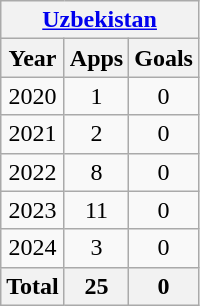<table class="wikitable" style="text-align:center">
<tr>
<th colspan=3><a href='#'>Uzbekistan</a></th>
</tr>
<tr>
<th>Year</th>
<th>Apps</th>
<th>Goals</th>
</tr>
<tr>
<td>2020</td>
<td>1</td>
<td>0</td>
</tr>
<tr>
<td>2021</td>
<td>2</td>
<td>0</td>
</tr>
<tr>
<td>2022</td>
<td>8</td>
<td>0</td>
</tr>
<tr>
<td>2023</td>
<td>11</td>
<td>0</td>
</tr>
<tr>
<td>2024</td>
<td>3</td>
<td>0</td>
</tr>
<tr>
<th>Total</th>
<th>25</th>
<th>0</th>
</tr>
</table>
